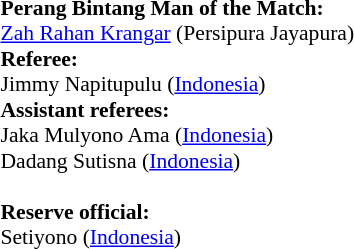<table width=100% style="font-size: 90%">
<tr>
<td><br><strong>Perang Bintang Man of the Match:</strong><br> <a href='#'>Zah Rahan Krangar</a> (Persipura Jayapura)<br><strong>Referee:</strong>
<br>Jimmy Napitupulu (<a href='#'>Indonesia</a>)<br><strong>Assistant referees:</strong>
<br>Jaka Mulyono Ama (<a href='#'>Indonesia</a>)
<br>Dadang Sutisna (<a href='#'>Indonesia</a>)<br><br><strong>Reserve official:</strong>
<br>Setiyono (<a href='#'>Indonesia</a>)</td>
</tr>
</table>
